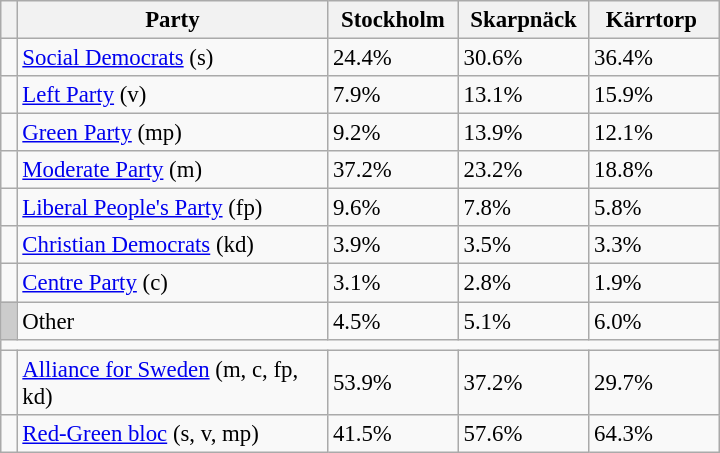<table class="wikitable sortable" style="font-size: 95%">
<tr>
<th class="unsortable"> </th>
<th style="width: 200px">Party</th>
<th style="width: 80px">Stockholm</th>
<th style="width: 80px">Skarpnäck</th>
<th style="width: 80px">Kärrtorp </th>
</tr>
<tr>
<td bgcolor=> </td>
<td><a href='#'>Social Democrats</a> (s)</td>
<td>24.4%</td>
<td>30.6%</td>
<td>36.4%</td>
</tr>
<tr>
<td bgcolor=> </td>
<td><a href='#'>Left Party</a> (v)</td>
<td>7.9%</td>
<td>13.1%</td>
<td>15.9%</td>
</tr>
<tr>
<td bgcolor=> </td>
<td><a href='#'>Green Party</a> (mp)</td>
<td>9.2%</td>
<td>13.9%</td>
<td>12.1%</td>
</tr>
<tr>
<td bgcolor=> </td>
<td><a href='#'>Moderate Party</a> (m)</td>
<td>37.2%</td>
<td>23.2%</td>
<td>18.8%</td>
</tr>
<tr>
<td bgcolor=> </td>
<td><a href='#'>Liberal People's Party</a> (fp)</td>
<td>9.6%</td>
<td>7.8%</td>
<td>5.8%</td>
</tr>
<tr>
<td bgcolor=> </td>
<td><a href='#'>Christian Democrats</a> (kd)</td>
<td>3.9%</td>
<td>3.5%</td>
<td>3.3%</td>
</tr>
<tr>
<td bgcolor=> </td>
<td><a href='#'>Centre Party</a> (c)</td>
<td>3.1%</td>
<td>2.8%</td>
<td>1.9%</td>
</tr>
<tr class="sortbottom">
<td style="background: #CCCCCC"> </td>
<td>Other</td>
<td>4.5%</td>
<td>5.1%</td>
<td>6.0%</td>
</tr>
<tr>
<td colspan=5></td>
</tr>
<tr>
<td bgcolor=> </td>
<td style="width: 200px"><a href='#'>Alliance for Sweden</a> (m, c, fp, kd)</td>
<td style="width: 80px">53.9%</td>
<td style="width: 80px">37.2%</td>
<td style="width: 80px">29.7%</td>
</tr>
<tr class="sortbottom">
<td bgcolor=> </td>
<td><a href='#'>Red-Green bloc</a> (s, v, mp)</td>
<td>41.5%</td>
<td>57.6%</td>
<td>64.3%</td>
</tr>
</table>
